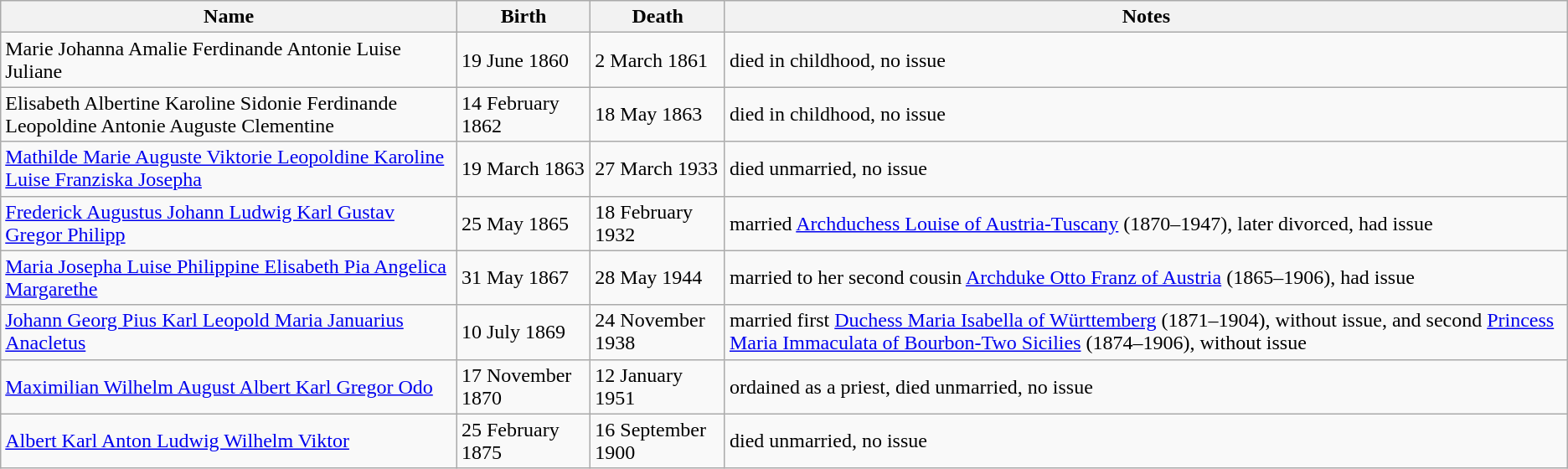<table class="wikitable">
<tr>
<th>Name</th>
<th>Birth</th>
<th>Death</th>
<th>Notes</th>
</tr>
<tr>
<td>Marie Johanna Amalie Ferdinande Antonie Luise Juliane</td>
<td>19 June  1860</td>
<td>2 March  1861</td>
<td>died in childhood, no issue</td>
</tr>
<tr>
<td>Elisabeth Albertine Karoline Sidonie Ferdinande Leopoldine Antonie Auguste Clementine</td>
<td>14 February  1862</td>
<td>18 May  1863</td>
<td>died in childhood, no issue</td>
</tr>
<tr>
<td><a href='#'>Mathilde Marie Auguste Viktorie Leopoldine Karoline Luise Franziska Josepha</a></td>
<td>19 March 1863</td>
<td>27 March 1933</td>
<td>died unmarried, no issue</td>
</tr>
<tr>
<td><a href='#'>Frederick Augustus Johann Ludwig Karl Gustav Gregor Philipp</a></td>
<td>25 May 1865</td>
<td>18 February 1932</td>
<td>married <a href='#'>Archduchess Louise of Austria-Tuscany</a> (1870–1947), later divorced, had issue</td>
</tr>
<tr>
<td><a href='#'>Maria Josepha Luise Philippine Elisabeth Pia Angelica Margarethe</a></td>
<td>31 May 1867</td>
<td>28 May 1944</td>
<td>married to her second cousin <a href='#'>Archduke Otto Franz of Austria</a> (1865–1906), had issue</td>
</tr>
<tr>
<td><a href='#'>Johann Georg Pius Karl Leopold Maria Januarius Anacletus</a></td>
<td>10 July 1869</td>
<td>24 November 1938</td>
<td>married first <a href='#'>Duchess Maria Isabella of Württemberg</a> (1871–1904), without issue, and second <a href='#'>Princess Maria Immaculata of Bourbon-Two Sicilies</a> (1874–1906), without issue</td>
</tr>
<tr>
<td><a href='#'>Maximilian Wilhelm August Albert Karl Gregor Odo</a></td>
<td>17 November 1870</td>
<td>12 January 1951</td>
<td>ordained as a priest, died unmarried, no issue</td>
</tr>
<tr>
<td><a href='#'>Albert Karl Anton Ludwig Wilhelm Viktor</a></td>
<td>25 February 1875</td>
<td>16 September 1900</td>
<td>died  unmarried, no issue</td>
</tr>
</table>
